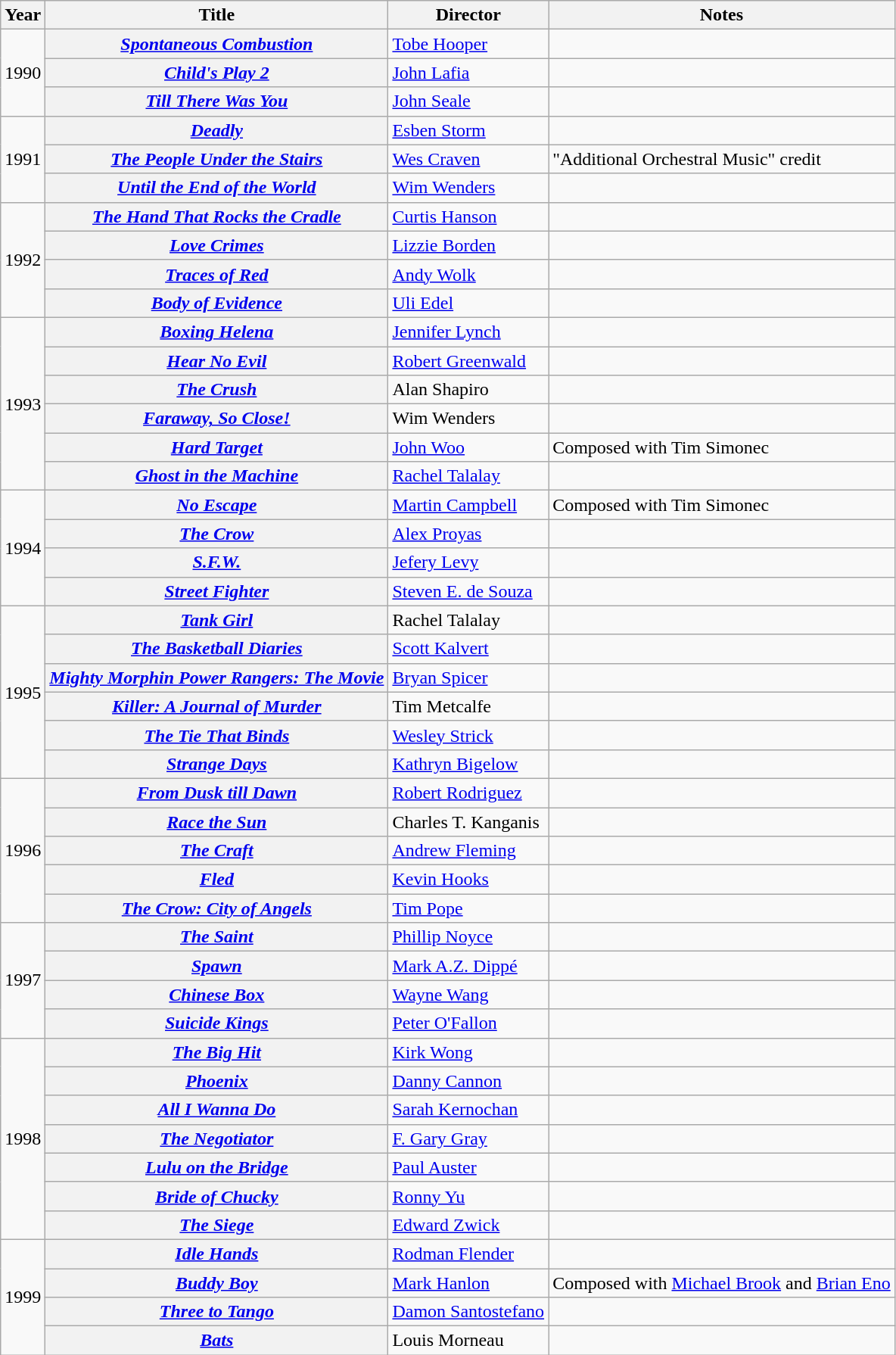<table class="wikitable sortable plainrowheaders">
<tr>
<th>Year</th>
<th>Title</th>
<th>Director</th>
<th>Notes</th>
</tr>
<tr>
<td rowspan=3>1990</td>
<th scope="row" style="text-align:center;"><em><a href='#'>Spontaneous Combustion</a></em></th>
<td><a href='#'>Tobe Hooper</a></td>
<td></td>
</tr>
<tr>
<th scope="row" style="text-align:center;"><em><a href='#'>Child's Play 2</a></em></th>
<td><a href='#'>John Lafia</a></td>
<td></td>
</tr>
<tr>
<th scope="row" style="text-align:center;"><em><a href='#'>Till There Was You</a></em></th>
<td><a href='#'>John Seale</a></td>
<td></td>
</tr>
<tr>
<td rowspan=3>1991</td>
<th scope="row" style="text-align:center;"><em><a href='#'>Deadly</a></em></th>
<td><a href='#'>Esben Storm</a></td>
<td></td>
</tr>
<tr>
<th scope="row" style="text-align:center;"><em><a href='#'>The People Under the Stairs</a></em></th>
<td><a href='#'>Wes Craven</a></td>
<td>"Additional Orchestral Music" credit</td>
</tr>
<tr>
<th scope="row" style="text-align:center;"><em><a href='#'>Until the End of the World</a></em></th>
<td><a href='#'>Wim Wenders</a></td>
<td></td>
</tr>
<tr>
<td rowspan=4>1992</td>
<th scope="row" style="text-align:center;"><em><a href='#'>The Hand That Rocks the Cradle</a></em></th>
<td><a href='#'>Curtis Hanson</a></td>
<td></td>
</tr>
<tr>
<th scope="row" style="text-align:center;"><em><a href='#'>Love Crimes</a></em></th>
<td><a href='#'>Lizzie Borden</a></td>
<td></td>
</tr>
<tr>
<th scope="row" style="text-align:center;"><em><a href='#'>Traces of Red</a></em></th>
<td><a href='#'>Andy Wolk</a></td>
<td></td>
</tr>
<tr>
<th scope="row" style="text-align:center;"><em><a href='#'>Body of Evidence</a></em></th>
<td><a href='#'>Uli Edel</a></td>
<td></td>
</tr>
<tr>
<td rowspan=6>1993</td>
<th scope="row" style="text-align:center;"><em><a href='#'>Boxing Helena</a></em></th>
<td><a href='#'>Jennifer Lynch</a></td>
<td></td>
</tr>
<tr>
<th scope="row" style="text-align:center;"><em><a href='#'>Hear No Evil</a></em></th>
<td><a href='#'>Robert Greenwald</a></td>
<td></td>
</tr>
<tr>
<th scope="row" style="text-align:center;"><em><a href='#'>The Crush</a></em></th>
<td>Alan Shapiro</td>
<td></td>
</tr>
<tr>
<th scope="row" style="text-align:center;"><em><a href='#'>Faraway, So Close!</a></em></th>
<td>Wim Wenders</td>
<td></td>
</tr>
<tr>
<th scope="row" style="text-align:center;"><em><a href='#'>Hard Target</a></em></th>
<td><a href='#'>John Woo</a></td>
<td>Composed with Tim Simonec</td>
</tr>
<tr>
<th scope="row" style="text-align:center;"><em><a href='#'>Ghost in the Machine</a></em></th>
<td><a href='#'>Rachel Talalay</a></td>
<td></td>
</tr>
<tr>
<td rowspan=4>1994</td>
<th scope="row" style="text-align:center;"><em><a href='#'>No Escape</a></em></th>
<td><a href='#'>Martin Campbell</a></td>
<td>Composed with Tim Simonec</td>
</tr>
<tr>
<th scope="row" style="text-align:center;"><em><a href='#'>The Crow</a></em></th>
<td><a href='#'>Alex Proyas</a></td>
<td></td>
</tr>
<tr>
<th scope="row" style="text-align:center;"><em><a href='#'>S.F.W.</a></em></th>
<td><a href='#'>Jefery Levy</a></td>
<td></td>
</tr>
<tr>
<th scope="row" style="text-align:center;"><em><a href='#'>Street Fighter</a></em></th>
<td><a href='#'>Steven E. de Souza</a></td>
<td></td>
</tr>
<tr>
<td rowspan=6>1995</td>
<th scope="row" style="text-align:center;"><em><a href='#'>Tank Girl</a></em></th>
<td>Rachel Talalay</td>
<td></td>
</tr>
<tr>
<th scope="row" style="text-align:center;"><em><a href='#'>The Basketball Diaries</a></em></th>
<td><a href='#'>Scott Kalvert</a></td>
<td></td>
</tr>
<tr>
<th scope="row" style="text-align:center;"><em><a href='#'>Mighty Morphin Power Rangers: The Movie</a></em></th>
<td><a href='#'>Bryan Spicer</a></td>
<td></td>
</tr>
<tr>
<th scope="row" style="text-align:center;"><em><a href='#'>Killer: A Journal of Murder</a></em></th>
<td>Tim Metcalfe</td>
<td></td>
</tr>
<tr>
<th scope="row" style="text-align:center;"><em><a href='#'>The Tie That Binds</a></em></th>
<td><a href='#'>Wesley Strick</a></td>
<td></td>
</tr>
<tr>
<th scope="row" style="text-align:center;"><em><a href='#'>Strange Days</a></em></th>
<td><a href='#'>Kathryn Bigelow</a></td>
<td></td>
</tr>
<tr>
<td rowspan=5>1996</td>
<th scope="row" style="text-align:center;"><em><a href='#'>From Dusk till Dawn</a></em></th>
<td><a href='#'>Robert Rodriguez</a></td>
<td></td>
</tr>
<tr>
<th scope="row" style="text-align:center;"><em><a href='#'>Race the Sun</a></em></th>
<td>Charles T. Kanganis</td>
<td></td>
</tr>
<tr>
<th scope="row" style="text-align:center;"><em><a href='#'>The Craft</a></em></th>
<td><a href='#'>Andrew Fleming</a></td>
<td></td>
</tr>
<tr>
<th scope="row" style="text-align:center;"><em><a href='#'>Fled</a></em></th>
<td><a href='#'>Kevin Hooks</a></td>
<td></td>
</tr>
<tr>
<th scope="row" style="text-align:center;"><em><a href='#'>The Crow: City of Angels</a></em></th>
<td><a href='#'>Tim Pope</a></td>
<td></td>
</tr>
<tr>
<td rowspan=4>1997</td>
<th scope="row" style="text-align:center;"><em><a href='#'>The Saint</a></em></th>
<td><a href='#'>Phillip Noyce</a></td>
<td></td>
</tr>
<tr>
<th scope="row" style="text-align:center;"><em><a href='#'>Spawn</a></em></th>
<td><a href='#'>Mark A.Z. Dippé</a></td>
<td></td>
</tr>
<tr>
<th scope="row" style="text-align:center;"><em><a href='#'>Chinese Box</a></em></th>
<td><a href='#'>Wayne Wang</a></td>
<td></td>
</tr>
<tr>
<th scope="row" style="text-align:center;"><em><a href='#'>Suicide Kings</a></em></th>
<td><a href='#'>Peter O'Fallon</a></td>
<td></td>
</tr>
<tr>
<td rowspan=7>1998</td>
<th scope="row" style="text-align:center;"><em><a href='#'>The Big Hit</a></em></th>
<td><a href='#'>Kirk Wong</a></td>
<td></td>
</tr>
<tr>
<th scope="row" style="text-align:center;"><em><a href='#'>Phoenix</a></em></th>
<td><a href='#'>Danny Cannon</a></td>
<td></td>
</tr>
<tr>
<th scope="row" style="text-align:center;"><em><a href='#'>All I Wanna Do</a></em></th>
<td><a href='#'>Sarah Kernochan</a></td>
<td></td>
</tr>
<tr>
<th scope="row" style="text-align:center;"><em><a href='#'>The Negotiator</a></em></th>
<td><a href='#'>F. Gary Gray</a></td>
<td></td>
</tr>
<tr>
<th scope="row" style="text-align:center;"><em><a href='#'>Lulu on the Bridge</a></em></th>
<td><a href='#'>Paul Auster</a></td>
<td></td>
</tr>
<tr>
<th scope="row" style="text-align:center;"><em><a href='#'>Bride of Chucky</a></em></th>
<td><a href='#'>Ronny Yu</a></td>
<td></td>
</tr>
<tr>
<th scope="row" style="text-align:center;"><em><a href='#'>The Siege</a></em></th>
<td><a href='#'>Edward Zwick</a></td>
<td></td>
</tr>
<tr>
<td rowspan=4>1999</td>
<th scope="row" style="text-align:center;"><em><a href='#'>Idle Hands</a></em></th>
<td><a href='#'>Rodman Flender</a></td>
<td></td>
</tr>
<tr>
<th scope="row" style="text-align:center;"><em><a href='#'>Buddy Boy</a></em></th>
<td><a href='#'>Mark Hanlon</a></td>
<td>Composed with <a href='#'>Michael Brook</a> and <a href='#'>Brian Eno</a></td>
</tr>
<tr>
<th scope="row" style="text-align:center;"><em><a href='#'>Three to Tango</a></em></th>
<td><a href='#'>Damon Santostefano</a></td>
<td></td>
</tr>
<tr>
<th scope="row" style="text-align:center;"><em><a href='#'>Bats</a></em></th>
<td>Louis Morneau</td>
<td></td>
</tr>
</table>
